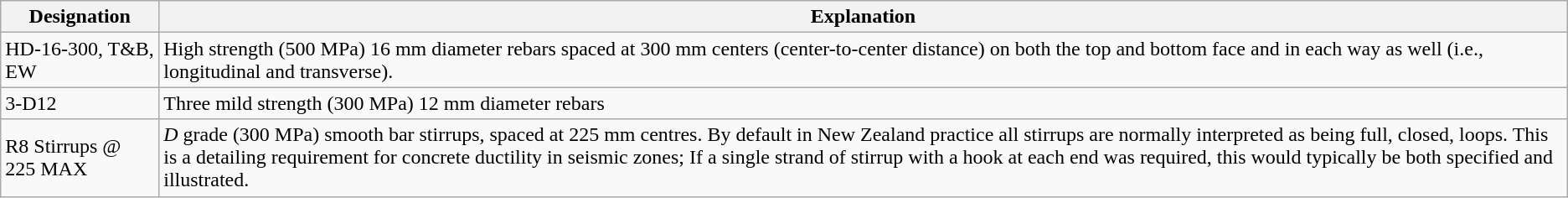<table class="wikitable">
<tr>
<th>Designation</th>
<th>Explanation</th>
</tr>
<tr>
<td>HD-16-300, T&B, EW</td>
<td>High strength (500 MPa) 16 mm diameter rebars spaced at 300 mm centers (center-to-center distance) on both the top and bottom face and in each way as well (i.e., longitudinal and transverse).</td>
</tr>
<tr>
<td>3-D12</td>
<td>Three mild strength (300 MPa) 12 mm diameter rebars</td>
</tr>
<tr>
<td>R8 Stirrups @ 225 MAX</td>
<td><em>D</em> grade (300 MPa) smooth bar stirrups, spaced at 225 mm centres. By default in New Zealand practice all stirrups are normally interpreted as being full, closed, loops. This is a detailing requirement for concrete ductility in seismic zones; If a single strand of stirrup with a hook at each end was required, this would typically be both specified and illustrated.</td>
</tr>
</table>
